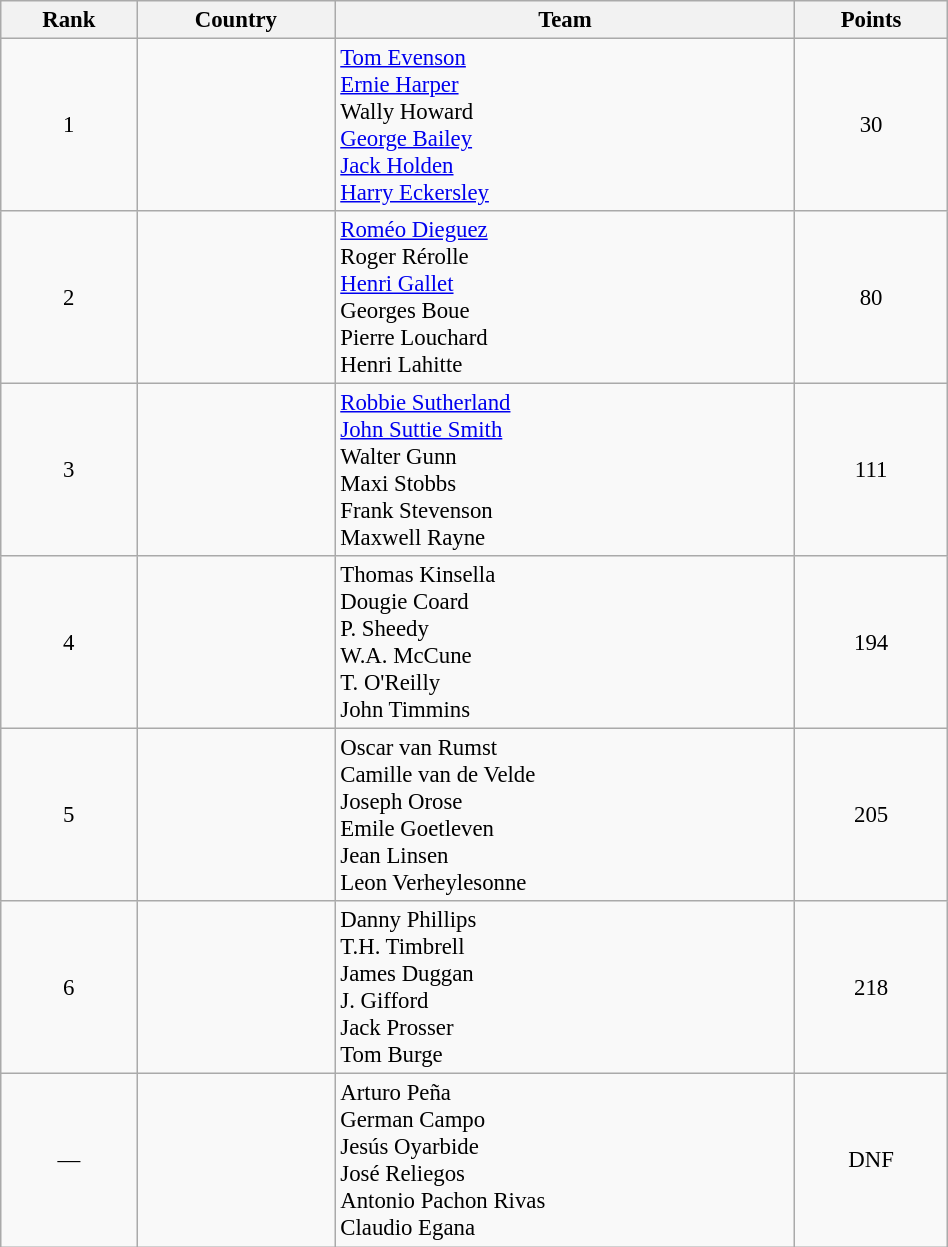<table class="wikitable sortable" style=" text-align:center; font-size:95%;" width="50%">
<tr>
<th>Rank</th>
<th>Country</th>
<th>Team</th>
<th>Points</th>
</tr>
<tr>
<td align=center>1</td>
<td align=left></td>
<td align=left><a href='#'>Tom Evenson</a><br><a href='#'>Ernie Harper</a><br>Wally Howard<br><a href='#'>George Bailey</a><br><a href='#'>Jack Holden</a><br><a href='#'>Harry Eckersley</a></td>
<td>30</td>
</tr>
<tr>
<td align=center>2</td>
<td align=left></td>
<td align=left><a href='#'>Roméo Dieguez</a><br>Roger Rérolle<br><a href='#'>Henri Gallet</a><br>Georges Boue<br>Pierre Louchard<br>Henri Lahitte</td>
<td>80</td>
</tr>
<tr>
<td align=center>3</td>
<td align=left></td>
<td align=left><a href='#'>Robbie Sutherland</a><br><a href='#'>John Suttie Smith</a><br>Walter Gunn<br>Maxi Stobbs<br>Frank Stevenson<br>Maxwell Rayne</td>
<td>111</td>
</tr>
<tr>
<td align=center>4</td>
<td align=left></td>
<td align=left>Thomas Kinsella<br>Dougie Coard<br>P. Sheedy<br>W.A. McCune<br>T. O'Reilly<br>John Timmins</td>
<td>194</td>
</tr>
<tr>
<td align=center>5</td>
<td align=left></td>
<td align=left>Oscar van Rumst<br>Camille van de Velde<br>Joseph Orose<br>Emile Goetleven<br>Jean Linsen<br>Leon Verheylesonne</td>
<td>205</td>
</tr>
<tr>
<td align=center>6</td>
<td align=left></td>
<td align=left>Danny Phillips<br>T.H. Timbrell<br>James Duggan<br>J. Gifford<br>Jack Prosser<br>Tom Burge</td>
<td>218</td>
</tr>
<tr>
<td align=center>—</td>
<td align=left></td>
<td align=left>Arturo Peña<br>German Campo<br>Jesús Oyarbide<br>José Reliegos<br>Antonio Pachon Rivas<br>Claudio Egana</td>
<td>DNF</td>
</tr>
</table>
